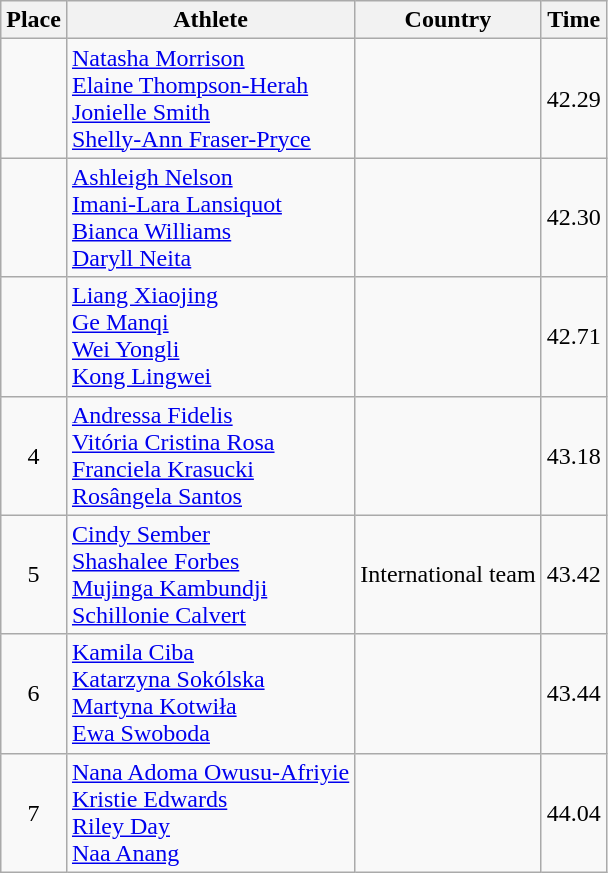<table class="wikitable">
<tr>
<th>Place</th>
<th>Athlete</th>
<th>Country</th>
<th>Time</th>
</tr>
<tr>
<td align=center></td>
<td><a href='#'>Natasha Morrison</a><br><a href='#'>Elaine Thompson-Herah</a><br><a href='#'>Jonielle Smith</a><br><a href='#'>Shelly-Ann Fraser-Pryce</a></td>
<td></td>
<td>42.29</td>
</tr>
<tr>
<td align=center></td>
<td><a href='#'>Ashleigh Nelson</a><br><a href='#'>Imani-Lara Lansiquot</a><br><a href='#'>Bianca Williams</a><br><a href='#'>Daryll Neita</a></td>
<td></td>
<td>42.30</td>
</tr>
<tr>
<td align=center></td>
<td><a href='#'>Liang Xiaojing</a><br><a href='#'>Ge Manqi</a><br><a href='#'>Wei Yongli</a><br><a href='#'>Kong Lingwei</a></td>
<td></td>
<td>42.71</td>
</tr>
<tr>
<td align=center>4</td>
<td><a href='#'>Andressa Fidelis</a><br><a href='#'>Vitória Cristina Rosa</a><br><a href='#'>Franciela Krasucki</a><br><a href='#'>Rosângela Santos</a></td>
<td></td>
<td>43.18</td>
</tr>
<tr>
<td align=center>5</td>
<td><a href='#'>Cindy Sember</a><br><a href='#'>Shashalee Forbes</a><br><a href='#'>Mujinga Kambundji</a><br><a href='#'>Schillonie Calvert</a></td>
<td>International team</td>
<td>43.42</td>
</tr>
<tr>
<td align=center>6</td>
<td><a href='#'>Kamila Ciba</a><br><a href='#'>Katarzyna Sokólska</a><br><a href='#'>Martyna Kotwiła</a><br><a href='#'>Ewa Swoboda</a></td>
<td></td>
<td>43.44</td>
</tr>
<tr>
<td align=center>7</td>
<td><a href='#'>Nana Adoma Owusu-Afriyie</a><br><a href='#'>Kristie Edwards</a><br><a href='#'>Riley Day</a><br><a href='#'>Naa Anang</a></td>
<td></td>
<td>44.04</td>
</tr>
</table>
